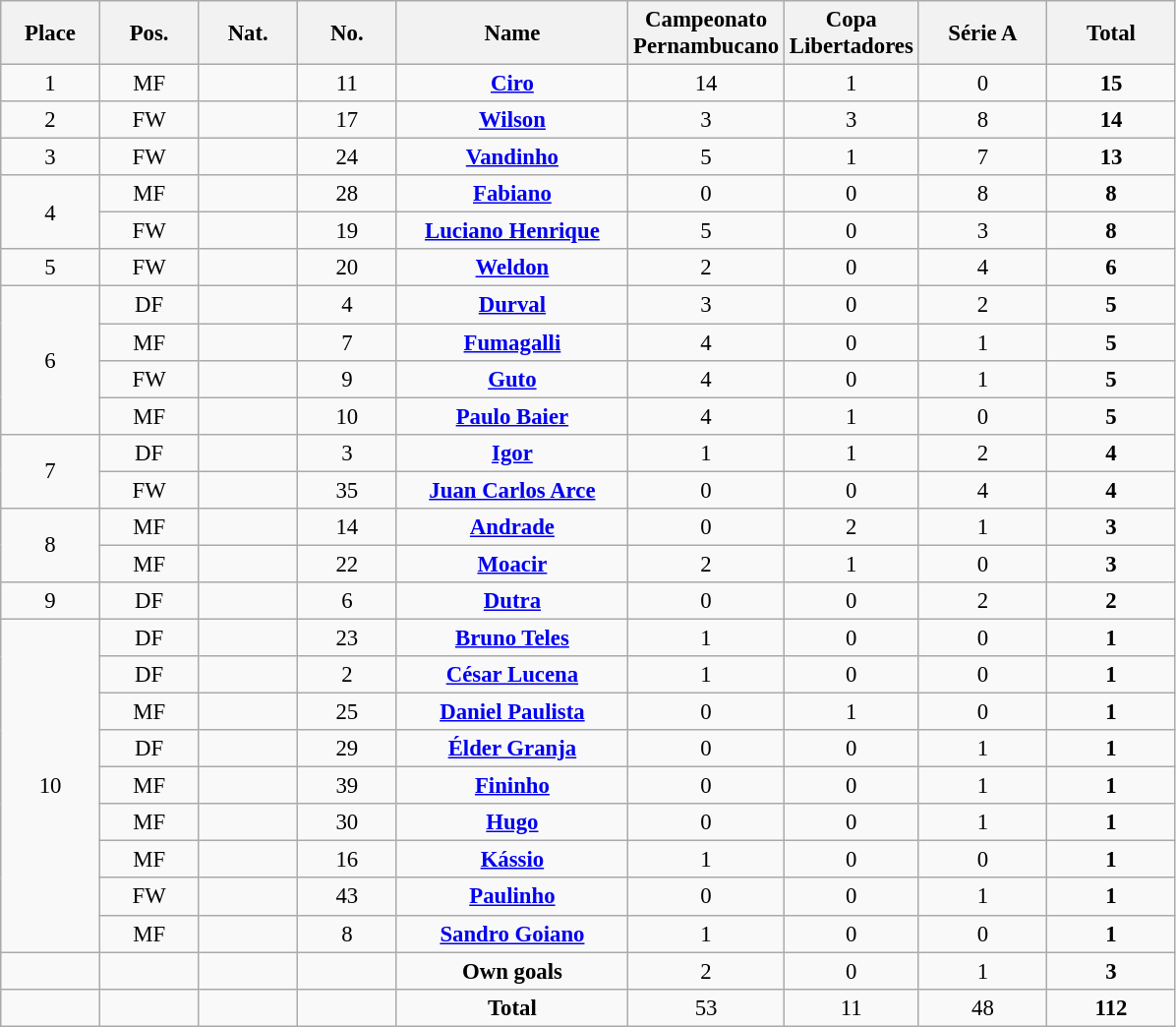<table class="wikitable" style="font-size: 95%; text-align: center;">
<tr>
<th width=60>Place</th>
<th width=60>Pos.</th>
<th width=60>Nat.</th>
<th width=60>No.</th>
<th width=150>Name</th>
<th width=80>Campeonato Pernambucano</th>
<th width=80>Copa Libertadores</th>
<th width=80>Série A</th>
<th width=80>Total</th>
</tr>
<tr>
<td>1</td>
<td>MF</td>
<td></td>
<td>11</td>
<td><strong><a href='#'>Ciro</a></strong></td>
<td>14</td>
<td>1</td>
<td>0</td>
<td><strong>15</strong></td>
</tr>
<tr>
<td>2</td>
<td>FW</td>
<td></td>
<td>17</td>
<td><strong><a href='#'>Wilson</a></strong></td>
<td>3</td>
<td>3</td>
<td>8</td>
<td><strong>14</strong></td>
</tr>
<tr>
<td>3</td>
<td>FW</td>
<td></td>
<td>24</td>
<td><strong><a href='#'>Vandinho</a></strong></td>
<td>5</td>
<td>1</td>
<td>7</td>
<td><strong>13</strong></td>
</tr>
<tr>
<td rowspan="2">4</td>
<td>MF</td>
<td></td>
<td>28</td>
<td><strong><a href='#'>Fabiano</a></strong></td>
<td>0</td>
<td>0</td>
<td>8</td>
<td><strong>8</strong></td>
</tr>
<tr>
<td>FW</td>
<td></td>
<td>19</td>
<td><strong><a href='#'>Luciano Henrique</a></strong></td>
<td>5</td>
<td>0</td>
<td>3</td>
<td><strong>8</strong></td>
</tr>
<tr>
<td>5</td>
<td>FW</td>
<td></td>
<td>20</td>
<td><strong><a href='#'>Weldon</a></strong></td>
<td>2</td>
<td>0</td>
<td>4</td>
<td><strong>6</strong></td>
</tr>
<tr>
<td rowspan="4">6</td>
<td>DF</td>
<td></td>
<td>4</td>
<td><strong><a href='#'>Durval</a></strong></td>
<td>3</td>
<td>0</td>
<td>2</td>
<td><strong>5</strong></td>
</tr>
<tr>
<td>MF</td>
<td></td>
<td>7</td>
<td><strong><a href='#'>Fumagalli</a></strong></td>
<td>4</td>
<td>0</td>
<td>1</td>
<td><strong>5</strong></td>
</tr>
<tr>
<td>FW</td>
<td></td>
<td>9</td>
<td><strong><a href='#'>Guto</a></strong></td>
<td>4</td>
<td>0</td>
<td>1</td>
<td><strong>5</strong></td>
</tr>
<tr>
<td>MF</td>
<td></td>
<td>10</td>
<td><strong><a href='#'>Paulo Baier</a></strong></td>
<td>4</td>
<td>1</td>
<td>0</td>
<td><strong>5</strong></td>
</tr>
<tr>
<td rowspan="2">7</td>
<td>DF</td>
<td></td>
<td>3</td>
<td><strong><a href='#'>Igor</a></strong></td>
<td>1</td>
<td>1</td>
<td>2</td>
<td><strong>4</strong></td>
</tr>
<tr>
<td>FW</td>
<td></td>
<td>35</td>
<td><strong><a href='#'>Juan Carlos Arce</a></strong></td>
<td>0</td>
<td>0</td>
<td>4</td>
<td><strong>4</strong></td>
</tr>
<tr>
<td rowspan="2">8</td>
<td>MF</td>
<td></td>
<td>14</td>
<td><strong><a href='#'>Andrade</a></strong></td>
<td>0</td>
<td>2</td>
<td>1</td>
<td><strong>3</strong></td>
</tr>
<tr>
<td>MF</td>
<td></td>
<td>22</td>
<td><strong><a href='#'>Moacir</a></strong></td>
<td>2</td>
<td>1</td>
<td>0</td>
<td><strong>3</strong></td>
</tr>
<tr>
<td>9</td>
<td>DF</td>
<td></td>
<td>6</td>
<td><strong><a href='#'>Dutra</a></strong></td>
<td>0</td>
<td>0</td>
<td>2</td>
<td><strong>2</strong></td>
</tr>
<tr>
<td rowspan="9">10</td>
<td>DF</td>
<td></td>
<td>23</td>
<td><strong><a href='#'>Bruno Teles</a></strong></td>
<td>1</td>
<td>0</td>
<td>0</td>
<td><strong>1</strong></td>
</tr>
<tr>
<td>DF</td>
<td></td>
<td>2</td>
<td><strong><a href='#'>César Lucena</a></strong></td>
<td>1</td>
<td>0</td>
<td>0</td>
<td><strong>1</strong></td>
</tr>
<tr>
<td>MF</td>
<td></td>
<td>25</td>
<td><strong><a href='#'>Daniel Paulista</a></strong></td>
<td>0</td>
<td>1</td>
<td>0</td>
<td><strong>1</strong></td>
</tr>
<tr>
<td>DF</td>
<td></td>
<td>29</td>
<td><strong><a href='#'>Élder Granja</a></strong></td>
<td>0</td>
<td>0</td>
<td>1</td>
<td><strong>1</strong></td>
</tr>
<tr>
<td>MF</td>
<td></td>
<td>39</td>
<td><strong><a href='#'>Fininho</a></strong></td>
<td>0</td>
<td>0</td>
<td>1</td>
<td><strong>1</strong></td>
</tr>
<tr>
<td>MF</td>
<td></td>
<td>30</td>
<td><strong><a href='#'>Hugo</a></strong></td>
<td>0</td>
<td>0</td>
<td>1</td>
<td><strong>1</strong></td>
</tr>
<tr>
<td>MF</td>
<td></td>
<td>16</td>
<td><strong><a href='#'>Kássio</a></strong></td>
<td>1</td>
<td>0</td>
<td>0</td>
<td><strong>1</strong></td>
</tr>
<tr>
<td>FW</td>
<td></td>
<td>43</td>
<td><strong><a href='#'>Paulinho</a></strong></td>
<td>0</td>
<td>0</td>
<td>1</td>
<td><strong>1</strong></td>
</tr>
<tr>
<td>MF</td>
<td></td>
<td>8</td>
<td><strong><a href='#'>Sandro Goiano</a></strong></td>
<td>1</td>
<td>0</td>
<td>0</td>
<td><strong>1</strong></td>
</tr>
<tr>
<td></td>
<td></td>
<td></td>
<td></td>
<td><strong>Own goals</strong></td>
<td>2</td>
<td>0</td>
<td>1</td>
<td><strong>3</strong></td>
</tr>
<tr>
<td></td>
<td></td>
<td></td>
<td></td>
<td><strong>Total</strong></td>
<td>53</td>
<td>11</td>
<td>48</td>
<td><strong>112</strong></td>
</tr>
</table>
